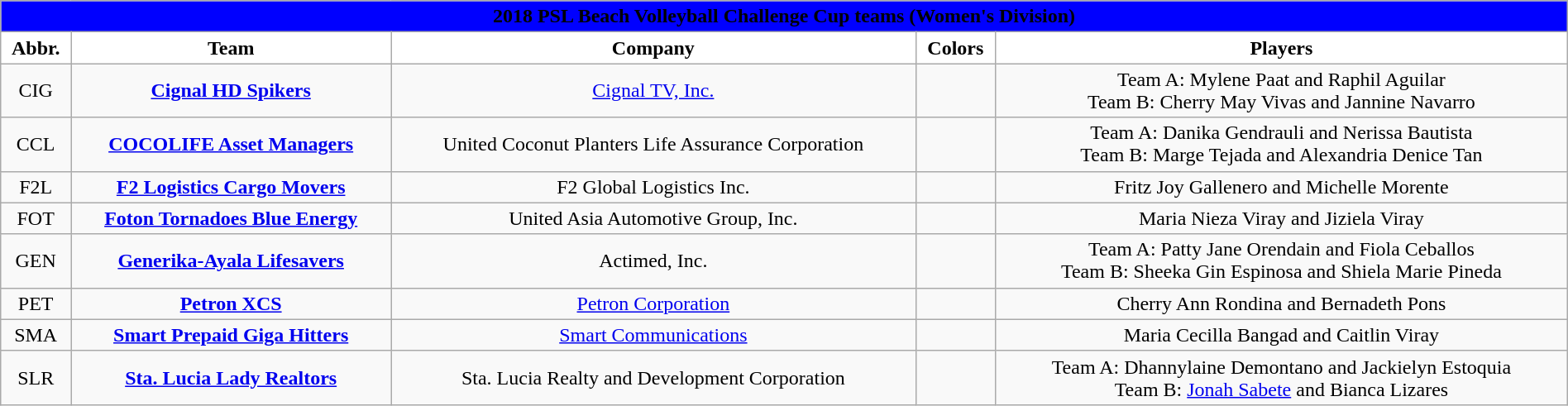<table class="wikitable" style="width:100%; text-align:left">
<tr>
<th style=background:BLUE colspan=7><span>2018 PSL Beach Volleyball Challenge Cup teams (Women's Division)</span></th>
</tr>
<tr>
<th style="background:white">Abbr.</th>
<th style="background:white">Team</th>
<th style="background:white">Company</th>
<th style="background:white">Colors</th>
<th style="background:white">Players</th>
</tr>
<tr>
<td align=center>CIG</td>
<td align=center><strong><a href='#'>Cignal HD Spikers</a></strong></td>
<td align=center><a href='#'>Cignal TV, Inc.</a></td>
<td align=center> </td>
<td align=center>Team A: Mylene Paat and Raphil Aguilar <br> Team B: Cherry May Vivas and Jannine Navarro</td>
</tr>
<tr>
<td align=center>CCL</td>
<td align=center><strong><a href='#'>COCOLIFE Asset Managers</a></strong></td>
<td align=center>United Coconut Planters Life Assurance Corporation</td>
<td align=center> </td>
<td align=center>Team A: Danika Gendrauli and Nerissa Bautista <br> Team B: Marge Tejada and Alexandria Denice Tan</td>
</tr>
<tr>
<td align=center>F2L</td>
<td align=center><strong><a href='#'>F2 Logistics Cargo Movers</a></strong></td>
<td align=center>F2 Global Logistics Inc.</td>
<td align=center>  </td>
<td align=center>Fritz Joy Gallenero and Michelle Morente</td>
</tr>
<tr>
<td align=center>FOT</td>
<td align=center><strong><a href='#'>Foton Tornadoes Blue Energy</a></strong></td>
<td align=center>United Asia Automotive Group, Inc.</td>
<td align=center> </td>
<td align=center>Maria Nieza Viray and Jiziela Viray</td>
</tr>
<tr>
<td align=center>GEN</td>
<td align=center><strong><a href='#'>Generika-Ayala Lifesavers</a></strong></td>
<td align=center>Actimed, Inc.</td>
<td align=center>  </td>
<td align=center>Team A: Patty Jane Orendain and Fiola Ceballos <br> Team B: Sheeka Gin Espinosa and Shiela Marie Pineda</td>
</tr>
<tr>
<td align=center>PET</td>
<td align=center><strong><a href='#'>Petron XCS</a></strong></td>
<td align=center><a href='#'>Petron Corporation</a></td>
<td align=center>  </td>
<td align=center>Cherry Ann Rondina and Bernadeth Pons</td>
</tr>
<tr>
<td align=center>SMA</td>
<td align=center><strong><a href='#'>Smart Prepaid Giga Hitters</a></strong></td>
<td align=center><a href='#'>Smart Communications</a></td>
<td align=center> </td>
<td align=center>Maria Cecilla Bangad and Caitlin Viray</td>
</tr>
<tr>
<td align=center>SLR</td>
<td align=center><strong><a href='#'>Sta. Lucia Lady Realtors</a></strong></td>
<td align=center>Sta. Lucia Realty and Development Corporation</td>
<td align=center>  </td>
<td align=center>Team A: Dhannylaine Demontano and Jackielyn Estoquia <br> Team B: <a href='#'>Jonah Sabete</a> and Bianca Lizares</td>
</tr>
</table>
